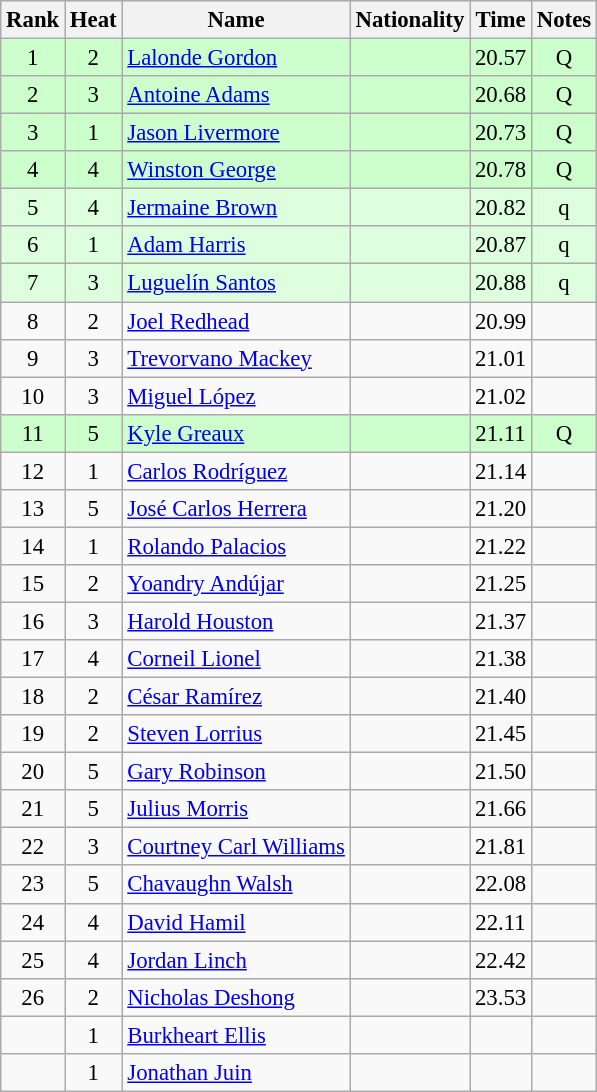<table class="wikitable sortable" style="text-align:center; font-size:95%">
<tr>
<th>Rank</th>
<th>Heat</th>
<th>Name</th>
<th>Nationality</th>
<th>Time</th>
<th>Notes</th>
</tr>
<tr bgcolor=ccffcc>
<td>1</td>
<td>2</td>
<td align=left><a href='#'>Lalonde Gordon</a></td>
<td align=left></td>
<td>20.57</td>
<td>Q</td>
</tr>
<tr bgcolor=ccffcc>
<td>2</td>
<td>3</td>
<td align=left><a href='#'>Antoine Adams</a></td>
<td align=left></td>
<td>20.68</td>
<td>Q</td>
</tr>
<tr bgcolor=ccffcc>
<td>3</td>
<td>1</td>
<td align=left><a href='#'>Jason Livermore</a></td>
<td align=left></td>
<td>20.73</td>
<td>Q</td>
</tr>
<tr bgcolor=ccffcc>
<td>4</td>
<td>4</td>
<td align=left><a href='#'>Winston George</a></td>
<td align=left></td>
<td>20.78</td>
<td>Q</td>
</tr>
<tr bgcolor=ddffdd>
<td>5</td>
<td>4</td>
<td align=left><a href='#'>Jermaine Brown</a></td>
<td align=left></td>
<td>20.82</td>
<td>q</td>
</tr>
<tr bgcolor=ddffdd>
<td>6</td>
<td>1</td>
<td align=left><a href='#'>Adam Harris</a></td>
<td align=left></td>
<td>20.87</td>
<td>q</td>
</tr>
<tr bgcolor=ddffdd>
<td>7</td>
<td>3</td>
<td align=left><a href='#'>Luguelín Santos</a></td>
<td align=left></td>
<td>20.88</td>
<td>q</td>
</tr>
<tr>
<td>8</td>
<td>2</td>
<td align=left><a href='#'>Joel Redhead</a></td>
<td align=left></td>
<td>20.99</td>
<td></td>
</tr>
<tr>
<td>9</td>
<td>3</td>
<td align=left><a href='#'>Trevorvano Mackey</a></td>
<td align=left></td>
<td>21.01</td>
<td></td>
</tr>
<tr>
<td>10</td>
<td>3</td>
<td align=left><a href='#'>Miguel López</a></td>
<td align=left></td>
<td>21.02</td>
<td></td>
</tr>
<tr bgcolor=ccffcc>
<td>11</td>
<td>5</td>
<td align=left><a href='#'>Kyle Greaux</a></td>
<td align=left></td>
<td>21.11</td>
<td>Q</td>
</tr>
<tr>
<td>12</td>
<td>1</td>
<td align=left><a href='#'>Carlos Rodríguez</a></td>
<td align=left></td>
<td>21.14</td>
<td></td>
</tr>
<tr>
<td>13</td>
<td>5</td>
<td align=left><a href='#'>José Carlos Herrera</a></td>
<td align=left></td>
<td>21.20</td>
<td></td>
</tr>
<tr>
<td>14</td>
<td>1</td>
<td align=left><a href='#'>Rolando Palacios</a></td>
<td align=left></td>
<td>21.22</td>
<td></td>
</tr>
<tr>
<td>15</td>
<td>2</td>
<td align=left><a href='#'>Yoandry Andújar</a></td>
<td align=left></td>
<td>21.25</td>
<td></td>
</tr>
<tr>
<td>16</td>
<td>3</td>
<td align=left><a href='#'>Harold Houston</a></td>
<td align=left></td>
<td>21.37</td>
<td></td>
</tr>
<tr>
<td>17</td>
<td>4</td>
<td align=left><a href='#'>Corneil Lionel</a></td>
<td align=left></td>
<td>21.38</td>
<td></td>
</tr>
<tr>
<td>18</td>
<td>2</td>
<td align=left><a href='#'>César Ramírez</a></td>
<td align=left></td>
<td>21.40</td>
<td></td>
</tr>
<tr>
<td>19</td>
<td>2</td>
<td align=left><a href='#'>Steven Lorrius</a></td>
<td align=left></td>
<td>21.45</td>
<td></td>
</tr>
<tr>
<td>20</td>
<td>5</td>
<td align=left><a href='#'>Gary Robinson</a></td>
<td align=left></td>
<td>21.50</td>
<td></td>
</tr>
<tr>
<td>21</td>
<td>5</td>
<td align=left><a href='#'>Julius Morris</a></td>
<td align=left></td>
<td>21.66</td>
<td></td>
</tr>
<tr>
<td>22</td>
<td>3</td>
<td align=left><a href='#'>Courtney Carl Williams</a></td>
<td align=left></td>
<td>21.81</td>
<td></td>
</tr>
<tr>
<td>23</td>
<td>5</td>
<td align=left><a href='#'>Chavaughn Walsh</a></td>
<td align=left></td>
<td>22.08</td>
<td></td>
</tr>
<tr>
<td>24</td>
<td>4</td>
<td align=left><a href='#'>David Hamil</a></td>
<td align=left></td>
<td>22.11</td>
<td></td>
</tr>
<tr>
<td>25</td>
<td>4</td>
<td align=left><a href='#'>Jordan Linch</a></td>
<td align=left></td>
<td>22.42</td>
<td></td>
</tr>
<tr>
<td>26</td>
<td>2</td>
<td align=left><a href='#'>Nicholas Deshong</a></td>
<td align=left></td>
<td>23.53</td>
<td></td>
</tr>
<tr>
<td></td>
<td>1</td>
<td align=left><a href='#'>Burkheart Ellis</a></td>
<td align=left></td>
<td></td>
<td></td>
</tr>
<tr>
<td></td>
<td>1</td>
<td align=left><a href='#'>Jonathan Juin</a></td>
<td align=left></td>
<td></td>
<td></td>
</tr>
</table>
